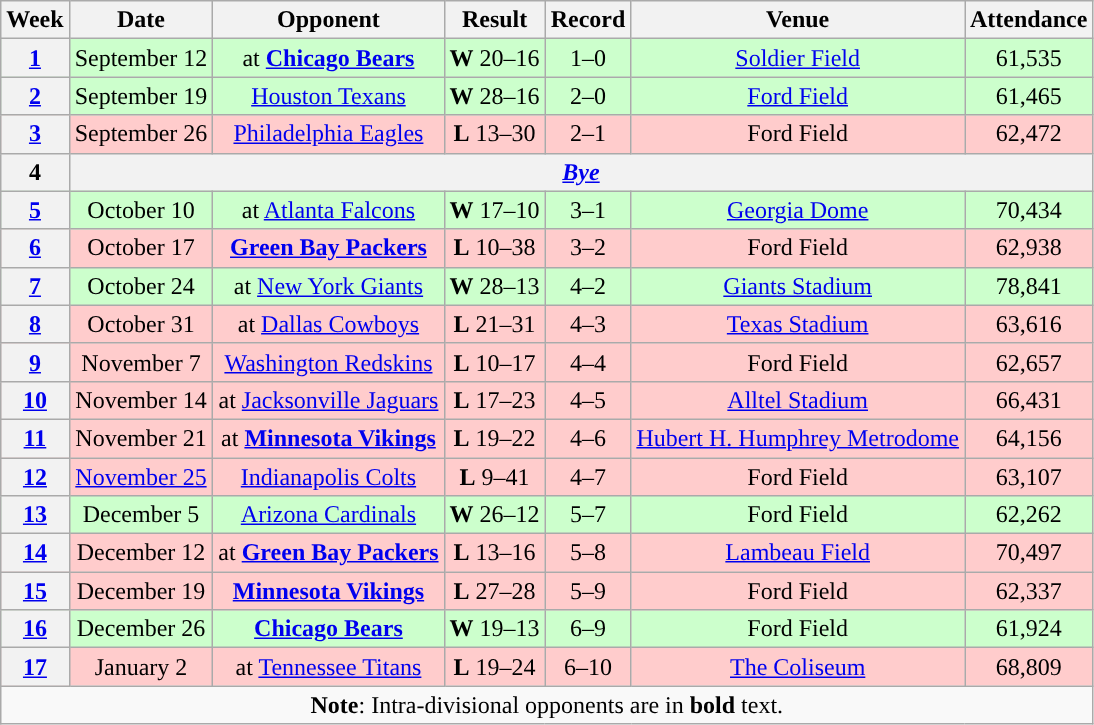<table class="wikitable" style="text-align:center">
<tr>
<th>Week</th>
<th>Date</th>
<th>Opponent</th>
<th>Result</th>
<th>Record</th>
<th>Venue</th>
<th>Attendance</th>
</tr>
<tr style="background:#cfc">
<th><a href='#'>1</a></th>
<td>September 12</td>
<td>at <strong><a href='#'>Chicago Bears</a></strong></td>
<td><strong>W</strong> 20–16</td>
<td>1–0</td>
<td><a href='#'>Soldier Field</a></td>
<td>61,535</td>
</tr>
<tr style="background:#cfc">
<th><a href='#'>2</a></th>
<td>September 19</td>
<td><a href='#'>Houston Texans</a></td>
<td><strong>W</strong> 28–16</td>
<td>2–0</td>
<td><a href='#'>Ford Field</a></td>
<td>61,465</td>
</tr>
<tr style="background:#fcc">
<th><a href='#'>3</a></th>
<td>September 26</td>
<td><a href='#'>Philadelphia Eagles</a></td>
<td><strong>L</strong> 13–30</td>
<td>2–1</td>
<td>Ford Field</td>
<td>62,472</td>
</tr>
<tr>
<th>4</th>
<th colspan="6"><em><a href='#'>Bye</a></em></th>
</tr>
<tr style="background:#cfc">
<th><a href='#'>5</a></th>
<td>October 10</td>
<td>at <a href='#'>Atlanta Falcons</a></td>
<td><strong>W</strong> 17–10</td>
<td>3–1</td>
<td><a href='#'>Georgia Dome</a></td>
<td>70,434</td>
</tr>
<tr style="background:#fcc">
<th><a href='#'>6</a></th>
<td>October 17</td>
<td><strong><a href='#'>Green Bay Packers</a></strong></td>
<td><strong>L</strong> 10–38</td>
<td>3–2</td>
<td>Ford Field</td>
<td>62,938</td>
</tr>
<tr style="background:#cfc">
<th><a href='#'>7</a></th>
<td>October 24</td>
<td>at <a href='#'>New York Giants</a></td>
<td><strong>W</strong> 28–13</td>
<td>4–2</td>
<td><a href='#'>Giants Stadium</a></td>
<td>78,841</td>
</tr>
<tr style="background:#fcc">
<th><a href='#'>8</a></th>
<td>October 31</td>
<td>at <a href='#'>Dallas Cowboys</a></td>
<td><strong>L</strong> 21–31</td>
<td>4–3</td>
<td><a href='#'>Texas Stadium</a></td>
<td>63,616</td>
</tr>
<tr style="background:#fcc">
<th><a href='#'>9</a></th>
<td>November 7</td>
<td><a href='#'>Washington Redskins</a></td>
<td><strong>L</strong> 10–17</td>
<td>4–4</td>
<td>Ford Field</td>
<td>62,657</td>
</tr>
<tr style="background:#fcc">
<th><a href='#'>10</a></th>
<td>November 14</td>
<td>at <a href='#'>Jacksonville Jaguars</a></td>
<td><strong>L</strong> 17–23 </td>
<td>4–5</td>
<td><a href='#'>Alltel Stadium</a></td>
<td>66,431</td>
</tr>
<tr style="background:#fcc">
<th><a href='#'>11</a></th>
<td>November 21</td>
<td>at <strong><a href='#'>Minnesota Vikings</a></strong></td>
<td><strong>L</strong> 19–22</td>
<td>4–6</td>
<td><a href='#'>Hubert H. Humphrey Metrodome</a></td>
<td>64,156</td>
</tr>
<tr style="background:#fcc">
<th><a href='#'>12</a></th>
<td><a href='#'>November 25</a></td>
<td><a href='#'>Indianapolis Colts</a></td>
<td><strong>L</strong> 9–41</td>
<td>4–7</td>
<td>Ford Field</td>
<td>63,107</td>
</tr>
<tr style="background:#cfc">
<th><a href='#'>13</a></th>
<td>December 5</td>
<td><a href='#'>Arizona Cardinals</a></td>
<td><strong>W</strong> 26–12</td>
<td>5–7</td>
<td>Ford Field</td>
<td>62,262</td>
</tr>
<tr style="background:#fcc">
<th><a href='#'>14</a></th>
<td>December 12</td>
<td>at <strong><a href='#'>Green Bay Packers</a></strong></td>
<td><strong>L</strong> 13–16</td>
<td>5–8</td>
<td><a href='#'>Lambeau Field</a></td>
<td>70,497</td>
</tr>
<tr style="background:#fcc">
<th><a href='#'>15</a></th>
<td>December 19</td>
<td><strong><a href='#'>Minnesota Vikings</a></strong></td>
<td><strong>L</strong> 27–28</td>
<td>5–9</td>
<td>Ford Field</td>
<td>62,337</td>
</tr>
<tr style="background:#cfc">
<th><a href='#'>16</a></th>
<td>December 26</td>
<td><strong><a href='#'>Chicago Bears</a></strong></td>
<td><strong>W</strong> 19–13</td>
<td>6–9</td>
<td>Ford Field</td>
<td>61,924</td>
</tr>
<tr style="background:#fcc">
<th><a href='#'>17</a></th>
<td>January 2</td>
<td>at <a href='#'>Tennessee Titans</a></td>
<td><strong>L</strong> 19–24</td>
<td>6–10</td>
<td><a href='#'>The Coliseum</a></td>
<td>68,809</td>
</tr>
<tr>
<td colspan="7"><strong>Note</strong>: Intra-divisional opponents are in <strong>bold</strong> text.</td>
</tr>
</table>
